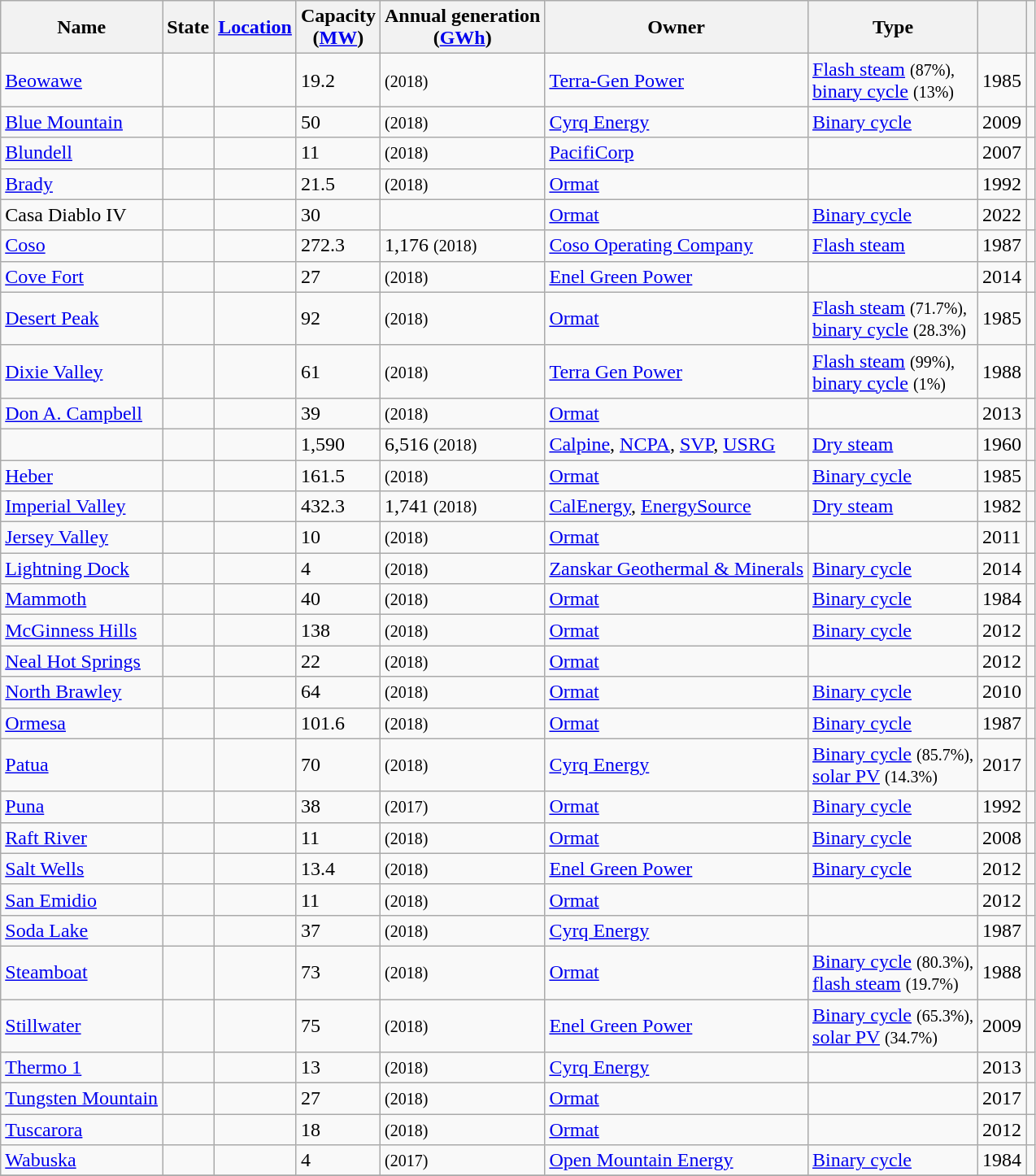<table class="wikitable sortable">
<tr>
<th>Name</th>
<th>State</th>
<th><a href='#'>Location</a></th>
<th>Capacity<br>(<a href='#'>MW</a>)</th>
<th>Annual generation<br>(<a href='#'>GWh</a>)</th>
<th>Owner</th>
<th>Type</th>
<th></th>
<th class="unsortable"></th>
</tr>
<tr>
<td><a href='#'>Beowawe</a></td>
<td></td>
<td></td>
<td>19.2</td>
<td> <small>(2018)</small></td>
<td><a href='#'>Terra-Gen Power</a></td>
<td><a href='#'>Flash steam</a> <small>(87%),</small><br><a href='#'>binary cycle</a> <small>(13%)</small></td>
<td>1985</td>
<td></td>
</tr>
<tr>
<td><a href='#'>Blue Mountain</a></td>
<td></td>
<td></td>
<td>50</td>
<td> <small>(2018)</small></td>
<td><a href='#'>Cyrq Energy</a></td>
<td><a href='#'>Binary cycle</a></td>
<td>2009</td>
<td></td>
</tr>
<tr>
<td><a href='#'>Blundell</a></td>
<td></td>
<td></td>
<td>11</td>
<td> <small>(2018)</small></td>
<td><a href='#'>PacifiCorp</a></td>
<td></td>
<td>2007</td>
<td></td>
</tr>
<tr>
<td><a href='#'>Brady</a></td>
<td></td>
<td></td>
<td>21.5</td>
<td> <small>(2018)</small></td>
<td><a href='#'>Ormat</a></td>
<td></td>
<td>1992</td>
<td></td>
</tr>
<tr>
<td>Casa Diablo IV</td>
<td></td>
<td></td>
<td>30</td>
<td></td>
<td><a href='#'>Ormat</a></td>
<td><a href='#'>Binary cycle</a></td>
<td>2022</td>
<td></td>
</tr>
<tr>
<td><a href='#'>Coso</a></td>
<td></td>
<td></td>
<td>272.3</td>
<td>1,176 <small>(2018)</small></td>
<td><a href='#'>Coso Operating Company</a></td>
<td><a href='#'>Flash steam</a></td>
<td>1987</td>
<td></td>
</tr>
<tr>
<td><a href='#'>Cove Fort</a></td>
<td></td>
<td></td>
<td>27</td>
<td> <small>(2018)</small></td>
<td><a href='#'>Enel Green Power</a></td>
<td></td>
<td>2014</td>
<td></td>
</tr>
<tr>
<td><a href='#'>Desert Peak</a></td>
<td></td>
<td></td>
<td>92</td>
<td> <small>(2018)</small></td>
<td><a href='#'>Ormat</a></td>
<td><a href='#'>Flash steam</a> <small>(71.7%),</small><br><a href='#'>binary cycle</a> <small>(28.3%)</small></td>
<td>1985</td>
<td></td>
</tr>
<tr>
<td><a href='#'>Dixie Valley</a></td>
<td></td>
<td></td>
<td>61</td>
<td> <small>(2018)</small></td>
<td><a href='#'>Terra Gen Power</a></td>
<td><a href='#'>Flash steam</a> <small>(99%),</small><br><a href='#'>binary cycle</a> <small>(1%)</small></td>
<td>1988</td>
<td></td>
</tr>
<tr>
<td><a href='#'>Don A. Campbell</a></td>
<td></td>
<td></td>
<td>39</td>
<td> <small>(2018)</small></td>
<td><a href='#'>Ormat</a></td>
<td></td>
<td>2013</td>
<td></td>
</tr>
<tr>
<td></td>
<td></td>
<td></td>
<td>1,590</td>
<td>6,516 <small>(2018)</small></td>
<td><a href='#'>Calpine</a>, <a href='#'>NCPA</a>, <a href='#'>SVP</a>, <a href='#'>USRG</a></td>
<td><a href='#'>Dry steam</a></td>
<td>1960</td>
<td></td>
</tr>
<tr>
<td><a href='#'>Heber</a></td>
<td></td>
<td></td>
<td>161.5</td>
<td> <small>(2018)</small></td>
<td><a href='#'>Ormat</a></td>
<td><a href='#'>Binary cycle</a></td>
<td>1985</td>
<td></td>
</tr>
<tr>
<td><a href='#'>Imperial Valley</a></td>
<td></td>
<td></td>
<td>432.3</td>
<td>1,741 <small>(2018)</small></td>
<td><a href='#'>CalEnergy</a>, <a href='#'>EnergySource</a></td>
<td><a href='#'>Dry steam</a></td>
<td>1982</td>
<td></td>
</tr>
<tr>
<td><a href='#'>Jersey Valley</a></td>
<td></td>
<td></td>
<td>10</td>
<td> <small>(2018)</small></td>
<td><a href='#'>Ormat</a></td>
<td></td>
<td>2011</td>
<td></td>
</tr>
<tr>
<td><a href='#'>Lightning Dock</a></td>
<td></td>
<td></td>
<td>4</td>
<td> <small>(2018)</small></td>
<td><a href='#'>Zanskar Geothermal & Minerals</a></td>
<td><a href='#'>Binary cycle</a></td>
<td>2014</td>
<td></td>
</tr>
<tr>
<td><a href='#'>Mammoth</a></td>
<td></td>
<td></td>
<td>40</td>
<td> <small>(2018)</small></td>
<td><a href='#'>Ormat</a></td>
<td><a href='#'>Binary cycle</a></td>
<td>1984</td>
<td></td>
</tr>
<tr>
<td><a href='#'>McGinness Hills</a></td>
<td></td>
<td></td>
<td>138</td>
<td> <small>(2018)</small></td>
<td><a href='#'>Ormat</a></td>
<td><a href='#'>Binary cycle</a></td>
<td>2012</td>
<td></td>
</tr>
<tr>
<td><a href='#'>Neal Hot Springs</a></td>
<td></td>
<td></td>
<td>22</td>
<td> <small>(2018)</small></td>
<td><a href='#'>Ormat</a></td>
<td></td>
<td>2012</td>
<td></td>
</tr>
<tr>
<td><a href='#'>North Brawley</a></td>
<td></td>
<td></td>
<td>64</td>
<td> <small>(2018)</small></td>
<td><a href='#'>Ormat</a></td>
<td><a href='#'>Binary cycle</a></td>
<td>2010</td>
<td></td>
</tr>
<tr>
<td><a href='#'>Ormesa</a></td>
<td></td>
<td></td>
<td>101.6</td>
<td> <small>(2018)</small></td>
<td><a href='#'>Ormat</a></td>
<td><a href='#'>Binary cycle</a></td>
<td>1987</td>
<td></td>
</tr>
<tr>
<td><a href='#'>Patua</a></td>
<td></td>
<td></td>
<td>70</td>
<td> <small>(2018)</small></td>
<td><a href='#'>Cyrq Energy</a></td>
<td><a href='#'>Binary cycle</a> <small>(85.7%),</small><br><a href='#'>solar PV</a> <small>(14.3%)</small></td>
<td>2017</td>
<td></td>
</tr>
<tr>
<td><a href='#'>Puna</a> </td>
<td></td>
<td></td>
<td>38</td>
<td> <small>(2017)</small></td>
<td><a href='#'>Ormat</a></td>
<td><a href='#'>Binary cycle</a></td>
<td>1992</td>
<td></td>
</tr>
<tr>
<td><a href='#'>Raft River</a></td>
<td></td>
<td></td>
<td>11</td>
<td> <small>(2018)</small></td>
<td><a href='#'>Ormat</a></td>
<td><a href='#'>Binary cycle</a></td>
<td>2008</td>
<td></td>
</tr>
<tr>
<td><a href='#'>Salt Wells</a></td>
<td></td>
<td></td>
<td>13.4</td>
<td> <small>(2018)</small></td>
<td><a href='#'>Enel Green Power</a></td>
<td><a href='#'>Binary cycle</a></td>
<td>2012</td>
<td></td>
</tr>
<tr>
<td><a href='#'>San Emidio</a></td>
<td></td>
<td></td>
<td>11</td>
<td> <small>(2018)</small></td>
<td><a href='#'>Ormat</a></td>
<td></td>
<td>2012</td>
<td></td>
</tr>
<tr>
<td><a href='#'>Soda Lake</a></td>
<td></td>
<td></td>
<td>37</td>
<td> <small>(2018)</small></td>
<td><a href='#'>Cyrq Energy</a></td>
<td></td>
<td>1987</td>
<td></td>
</tr>
<tr>
<td><a href='#'>Steamboat</a></td>
<td></td>
<td></td>
<td>73 </td>
<td> <small>(2018)</small></td>
<td><a href='#'>Ormat</a></td>
<td><a href='#'>Binary cycle</a> <small>(80.3%),</small><br><a href='#'>flash steam</a> <small>(19.7%)</small></td>
<td>1988</td>
<td></td>
</tr>
<tr>
<td><a href='#'>Stillwater</a></td>
<td></td>
<td></td>
<td>75</td>
<td> <small>(2018)</small></td>
<td><a href='#'>Enel Green Power</a></td>
<td><a href='#'>Binary cycle</a> <small>(65.3%),</small><br><a href='#'>solar PV</a> <small>(34.7%)</small></td>
<td>2009</td>
<td></td>
</tr>
<tr>
<td><a href='#'>Thermo 1</a></td>
<td></td>
<td></td>
<td>13</td>
<td> <small>(2018)</small></td>
<td><a href='#'>Cyrq Energy</a></td>
<td></td>
<td>2013</td>
<td></td>
</tr>
<tr>
<td><a href='#'>Tungsten Mountain</a></td>
<td></td>
<td></td>
<td>27</td>
<td> <small>(2018)</small></td>
<td><a href='#'>Ormat</a></td>
<td></td>
<td>2017</td>
<td></td>
</tr>
<tr>
<td><a href='#'>Tuscarora</a></td>
<td></td>
<td></td>
<td>18</td>
<td> <small>(2018)</small></td>
<td><a href='#'>Ormat</a></td>
<td></td>
<td>2012</td>
<td></td>
</tr>
<tr>
<td><a href='#'>Wabuska</a></td>
<td></td>
<td></td>
<td>4 </td>
<td> <small>(2017)</small></td>
<td><a href='#'>Open Mountain Energy</a></td>
<td><a href='#'>Binary cycle</a></td>
<td>1984</td>
<td></td>
</tr>
<tr>
</tr>
</table>
